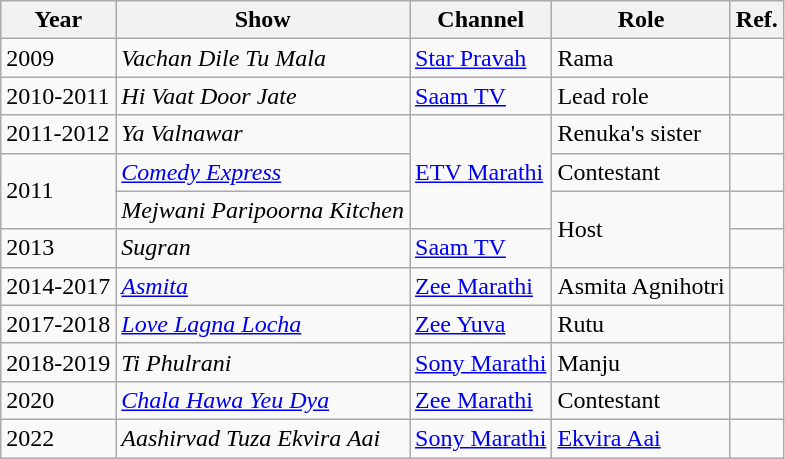<table class="wikitable">
<tr>
<th>Year</th>
<th>Show</th>
<th>Channel</th>
<th>Role</th>
<th>Ref.</th>
</tr>
<tr>
<td>2009</td>
<td><em>Vachan Dile Tu Mala</em></td>
<td><a href='#'>Star Pravah</a></td>
<td>Rama</td>
<td></td>
</tr>
<tr>
<td>2010-2011</td>
<td><em>Hi Vaat Door Jate</em></td>
<td><a href='#'>Saam TV</a></td>
<td>Lead role</td>
<td></td>
</tr>
<tr>
<td>2011-2012</td>
<td><em>Ya Valnawar</em></td>
<td rowspan="3"><a href='#'>ETV Marathi</a></td>
<td>Renuka's sister</td>
<td></td>
</tr>
<tr>
<td rowspan="2">2011</td>
<td><em><a href='#'>Comedy Express</a></em></td>
<td>Contestant</td>
<td></td>
</tr>
<tr>
<td><em>Mejwani Paripoorna Kitchen</em></td>
<td rowspan="2">Host</td>
<td></td>
</tr>
<tr>
<td>2013</td>
<td><em>Sugran</em></td>
<td><a href='#'>Saam TV</a></td>
<td></td>
</tr>
<tr>
<td>2014-2017</td>
<td><em><a href='#'>Asmita</a></em></td>
<td><a href='#'>Zee Marathi</a></td>
<td>Asmita Agnihotri</td>
<td></td>
</tr>
<tr>
<td>2017-2018</td>
<td><em><a href='#'>Love Lagna Locha</a></em></td>
<td><a href='#'>Zee Yuva</a></td>
<td>Rutu</td>
<td></td>
</tr>
<tr>
<td>2018-2019</td>
<td><em>Ti Phulrani</em></td>
<td><a href='#'>Sony Marathi</a></td>
<td>Manju</td>
<td></td>
</tr>
<tr>
<td>2020</td>
<td><em><a href='#'>Chala Hawa Yeu Dya</a></em></td>
<td><a href='#'>Zee Marathi</a></td>
<td>Contestant</td>
<td></td>
</tr>
<tr>
<td>2022</td>
<td><em>Aashirvad Tuza Ekvira Aai	</em></td>
<td><a href='#'>Sony Marathi</a></td>
<td><a href='#'>Ekvira Aai</a></td>
<td></td>
</tr>
</table>
